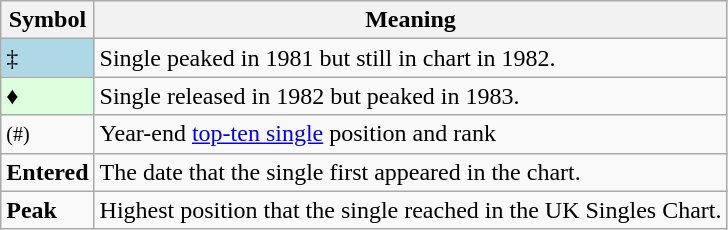<table Class="wikitable">
<tr>
<th>Symbol</th>
<th>Meaning</th>
</tr>
<tr>
<td bgcolor=lightblue>‡</td>
<td>Single peaked in 1981 but still in chart in 1982.</td>
</tr>
<tr>
<td bgcolor=#DDFFDD>♦</td>
<td>Single released in 1982 but peaked in 1983.</td>
</tr>
<tr>
<td><small>(#)</small></td>
<td>Year-end <a href='#'>top-ten single</a> position and rank</td>
</tr>
<tr>
<td><strong>Entered</strong></td>
<td>The date that the single first appeared in the chart.</td>
</tr>
<tr>
<td><strong>Peak</strong></td>
<td>Highest position that the single reached in the UK Singles Chart.</td>
</tr>
</table>
